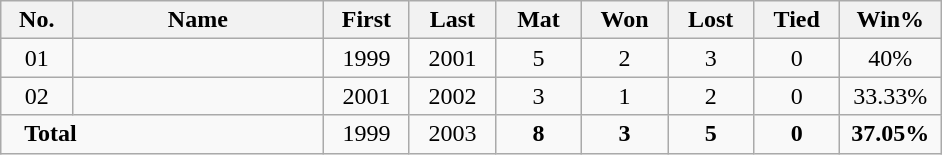<table class="wikitable sortable" style="margin: 1em auto 1em auto">
<tr>
<th width="40">No.</th>
<th width="160">Name</th>
<th width="50">First</th>
<th width="50">Last</th>
<th width="50">Mat</th>
<th width="50">Won</th>
<th width="50">Lost</th>
<th width="50">Tied</th>
<th width="60">Win%</th>
</tr>
<tr align=center>
<td><span>0</span>1</td>
<td align=left></td>
<td>1999</td>
<td>2001</td>
<td>5</td>
<td>2</td>
<td>3</td>
<td>0</td>
<td>40%</td>
</tr>
<tr align=center>
<td><span>0</span>2</td>
<td align=left></td>
<td>2001</td>
<td>2002</td>
<td>3</td>
<td>1</td>
<td>2</td>
<td>0</td>
<td>33.33%</td>
</tr>
<tr class="sortbottom" align=center>
<td colspan=2 align=left><strong>   Total</strong></td>
<td>1999</td>
<td>2003</td>
<td><strong>8</strong></td>
<td><strong>3</strong></td>
<td><strong>5</strong></td>
<td><strong>0</strong></td>
<td><strong>37.05%</strong></td>
</tr>
</table>
